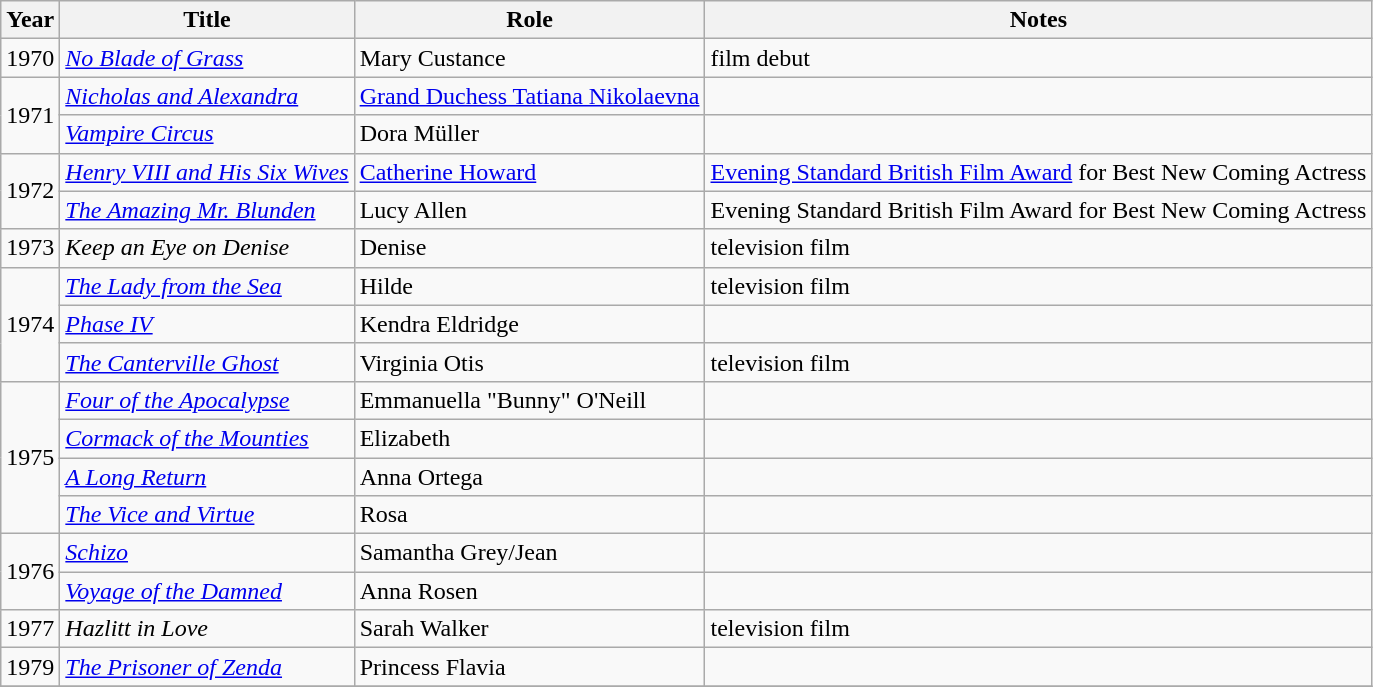<table class="wikitable sortable">
<tr>
<th>Year</th>
<th>Title</th>
<th>Role</th>
<th>Notes</th>
</tr>
<tr>
<td>1970</td>
<td><em><a href='#'>No Blade of Grass</a></em></td>
<td>Mary Custance</td>
<td>film debut</td>
</tr>
<tr>
<td rowspan="2">1971</td>
<td><em><a href='#'>Nicholas and Alexandra</a></em></td>
<td><a href='#'>Grand Duchess Tatiana Nikolaevna</a></td>
<td></td>
</tr>
<tr>
<td><em><a href='#'>Vampire Circus</a></em></td>
<td>Dora Müller</td>
<td></td>
</tr>
<tr>
<td rowspan="2">1972</td>
<td><em><a href='#'>Henry VIII and His Six Wives</a></em></td>
<td><a href='#'>Catherine Howard</a></td>
<td><a href='#'>Evening Standard British Film Award</a> for Best New Coming Actress</td>
</tr>
<tr>
<td><em><a href='#'>The Amazing Mr. Blunden</a></em></td>
<td>Lucy Allen</td>
<td>Evening Standard British Film Award for Best New Coming Actress</td>
</tr>
<tr>
<td>1973</td>
<td><em>Keep an Eye on Denise</em></td>
<td>Denise</td>
<td>television film</td>
</tr>
<tr>
<td rowspan="3">1974</td>
<td><em><a href='#'>The Lady from the Sea</a></em></td>
<td>Hilde</td>
<td>television film</td>
</tr>
<tr>
<td><em><a href='#'>Phase IV</a></em></td>
<td>Kendra Eldridge</td>
<td></td>
</tr>
<tr>
<td><em><a href='#'>The Canterville Ghost</a></em></td>
<td>Virginia Otis</td>
<td>television film</td>
</tr>
<tr>
<td rowspan="4">1975</td>
<td><em><a href='#'>Four of the Apocalypse</a></em></td>
<td>Emmanuella "Bunny" O'Neill</td>
<td></td>
</tr>
<tr>
<td><em><a href='#'>Cormack of the Mounties</a></em></td>
<td>Elizabeth</td>
<td></td>
</tr>
<tr>
<td><em><a href='#'>A Long Return</a></em></td>
<td>Anna Ortega</td>
<td></td>
</tr>
<tr>
<td><em><a href='#'>The Vice and Virtue</a></em></td>
<td>Rosa</td>
<td></td>
</tr>
<tr>
<td rowspan="2">1976</td>
<td><em><a href='#'>Schizo</a></em></td>
<td>Samantha Grey/Jean</td>
<td></td>
</tr>
<tr>
<td><em><a href='#'>Voyage of the Damned</a></em></td>
<td>Anna Rosen</td>
<td></td>
</tr>
<tr>
<td>1977</td>
<td><em>Hazlitt in Love</em></td>
<td>Sarah Walker</td>
<td>television film</td>
</tr>
<tr>
<td>1979</td>
<td><em><a href='#'>The Prisoner of Zenda</a></em></td>
<td>Princess Flavia</td>
<td></td>
</tr>
<tr>
</tr>
</table>
